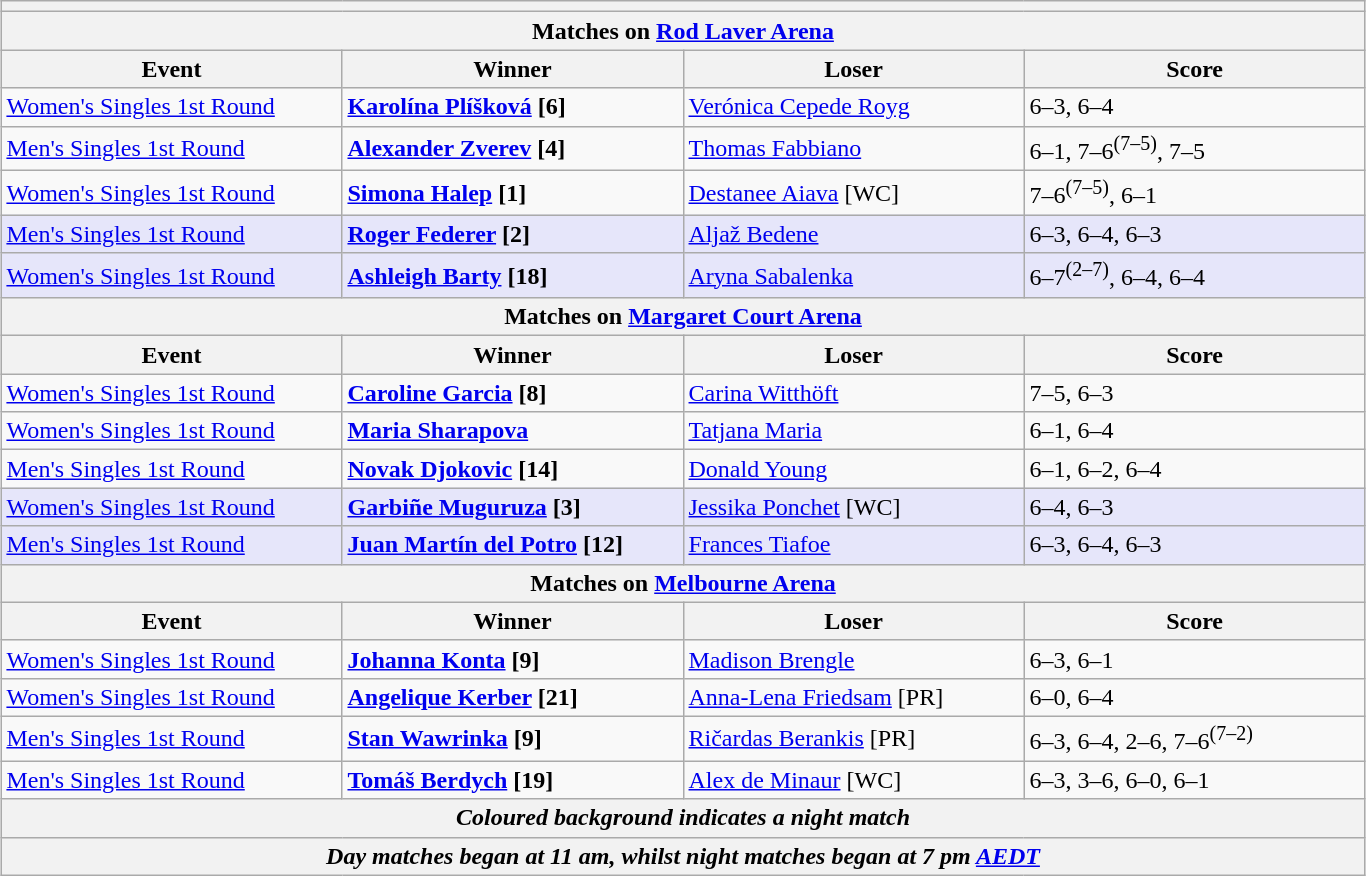<table class="wikitable collapsible uncollapsed" style="margin:1em auto;">
<tr>
<th colspan=4></th>
</tr>
<tr>
<th colspan=4><strong>Matches on <a href='#'>Rod Laver Arena</a></strong></th>
</tr>
<tr>
<th style="width:220px;">Event</th>
<th style="width:220px;">Winner</th>
<th style="width:220px;">Loser</th>
<th style="width:220px;">Score</th>
</tr>
<tr>
<td><a href='#'>Women's Singles 1st Round</a></td>
<td><strong> <a href='#'>Karolína Plíšková</a> [6]</strong></td>
<td> <a href='#'>Verónica Cepede Royg</a></td>
<td>6–3, 6–4</td>
</tr>
<tr>
<td><a href='#'>Men's Singles 1st Round</a></td>
<td> <strong><a href='#'>Alexander Zverev</a> [4]</strong></td>
<td> <a href='#'>Thomas Fabbiano</a></td>
<td>6–1, 7–6<sup>(7–5)</sup>, 7–5</td>
</tr>
<tr>
<td><a href='#'>Women's Singles 1st Round</a></td>
<td> <strong><a href='#'>Simona Halep</a> [1]</strong></td>
<td> <a href='#'>Destanee Aiava</a> [WC]</td>
<td>7–6<sup>(7–5)</sup>, 6–1</td>
</tr>
<tr bgcolor=lavender>
<td><a href='#'>Men's Singles 1st Round</a></td>
<td> <strong><a href='#'>Roger Federer</a> [2]</strong></td>
<td> <a href='#'>Aljaž Bedene</a></td>
<td>6–3, 6–4, 6–3</td>
</tr>
<tr bgcolor=lavender>
<td><a href='#'>Women's Singles 1st Round</a></td>
<td> <strong><a href='#'>Ashleigh Barty</a> [18]</strong></td>
<td> <a href='#'>Aryna Sabalenka</a></td>
<td>6–7<sup>(2–7)</sup>, 6–4, 6–4</td>
</tr>
<tr>
<th colspan=4><strong>Matches on <a href='#'>Margaret Court Arena</a></strong></th>
</tr>
<tr>
<th style="width:220px;">Event</th>
<th style="width:220px;">Winner</th>
<th style="width:220px;">Loser</th>
<th style="width:220px;">Score</th>
</tr>
<tr>
<td><a href='#'>Women's Singles 1st Round</a></td>
<td> <strong><a href='#'>Caroline Garcia</a> [8]</strong></td>
<td> <a href='#'>Carina Witthöft</a></td>
<td>7–5, 6–3</td>
</tr>
<tr>
<td><a href='#'>Women's Singles 1st Round</a></td>
<td> <strong><a href='#'>Maria Sharapova</a></strong></td>
<td> <a href='#'>Tatjana Maria</a></td>
<td>6–1, 6–4</td>
</tr>
<tr>
<td><a href='#'>Men's Singles 1st Round</a></td>
<td> <strong><a href='#'>Novak Djokovic</a> [14]</strong></td>
<td> <a href='#'>Donald Young</a></td>
<td>6–1, 6–2, 6–4</td>
</tr>
<tr bgcolor=lavender>
<td><a href='#'>Women's Singles 1st Round</a></td>
<td> <strong><a href='#'>Garbiñe Muguruza</a> [3]</strong></td>
<td> <a href='#'>Jessika Ponchet</a> [WC]</td>
<td>6–4, 6–3</td>
</tr>
<tr bgcolor=lavender>
<td><a href='#'>Men's Singles 1st Round</a></td>
<td> <strong><a href='#'>Juan Martín del Potro</a> [12]</strong></td>
<td> <a href='#'>Frances Tiafoe</a></td>
<td>6–3, 6–4, 6–3</td>
</tr>
<tr>
<th colspan=4><strong>Matches on <a href='#'>Melbourne Arena</a></strong></th>
</tr>
<tr>
<th style="width:220px;">Event</th>
<th style="width:220px;">Winner</th>
<th style="width:220px;">Loser</th>
<th style="width:220px;">Score</th>
</tr>
<tr>
<td><a href='#'>Women's Singles 1st Round</a></td>
<td><strong> <a href='#'>Johanna Konta</a> [9]</strong></td>
<td> <a href='#'>Madison Brengle</a></td>
<td>6–3, 6–1</td>
</tr>
<tr>
<td><a href='#'>Women's Singles 1st Round</a></td>
<td> <strong><a href='#'>Angelique Kerber</a> [21]</strong></td>
<td> <a href='#'>Anna-Lena Friedsam</a> [PR]</td>
<td>6–0, 6–4</td>
</tr>
<tr>
<td><a href='#'>Men's Singles 1st Round</a></td>
<td> <strong><a href='#'>Stan Wawrinka</a> [9]</strong></td>
<td> <a href='#'>Ričardas Berankis</a> [PR]</td>
<td>6–3, 6–4, 2–6, 7–6<sup>(7–2)</sup></td>
</tr>
<tr>
<td><a href='#'>Men's Singles 1st Round</a></td>
<td> <strong><a href='#'>Tomáš Berdych</a> [19]</strong></td>
<td> <a href='#'>Alex de Minaur</a> [WC]</td>
<td>6–3, 3–6, 6–0, 6–1</td>
</tr>
<tr>
<th colspan=4><em>Coloured background indicates a night match</em></th>
</tr>
<tr>
<th colspan=4><em>Day matches began at 11 am, whilst night matches began at 7 pm <a href='#'>AEDT</a></em></th>
</tr>
</table>
